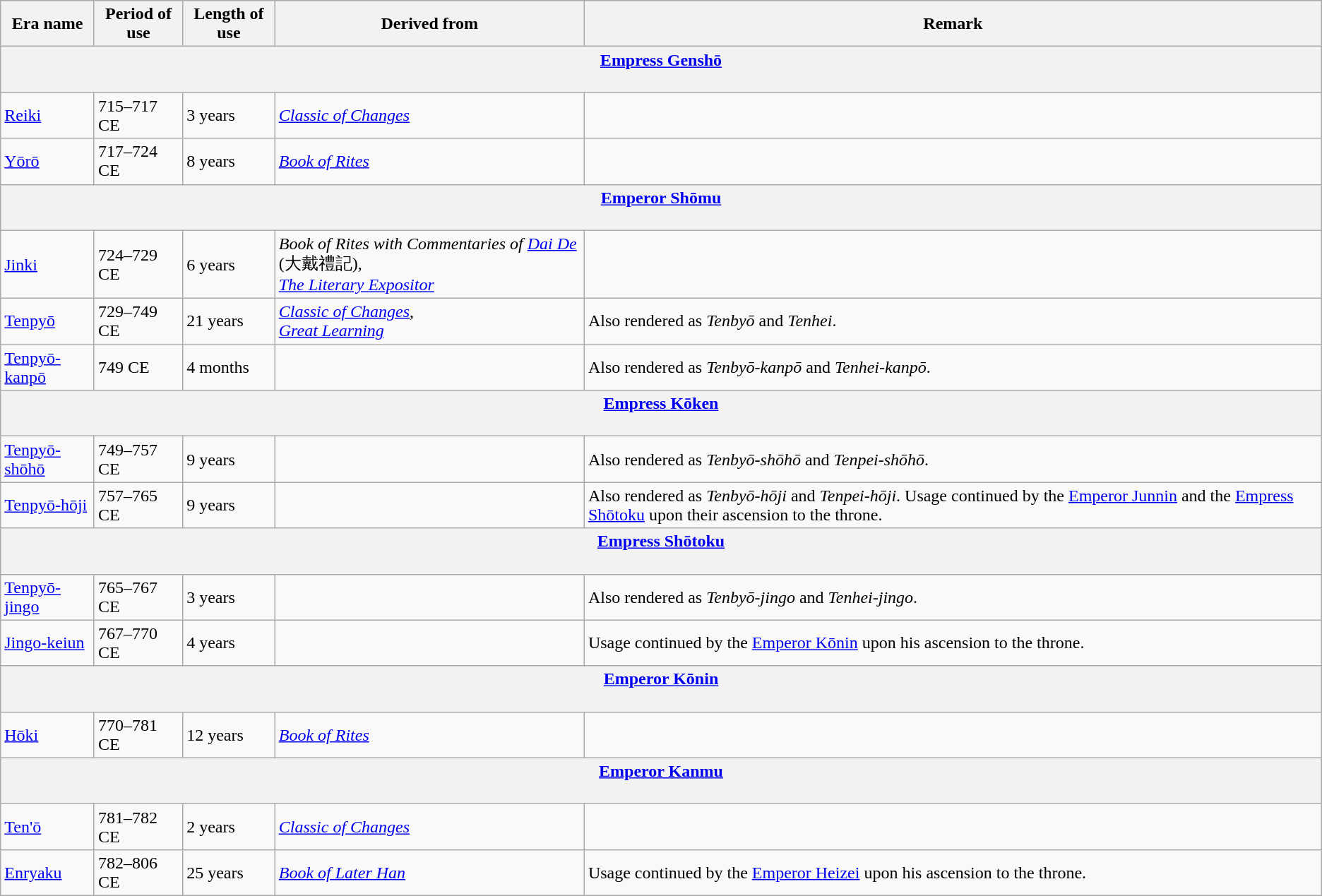<table class="wikitable">
<tr>
<th>Era name</th>
<th>Period of use</th>
<th>Length of use</th>
<th>Derived from</th>
<th>Remark</th>
</tr>
<tr>
<th colspan="5"><a href='#'>Empress Genshō</a><br><br></th>
</tr>
<tr>
<td><a href='#'>Reiki</a><br></td>
<td>715–717 CE</td>
<td>3 years</td>
<td><em><a href='#'>Classic of Changes</a></em></td>
<td></td>
</tr>
<tr>
<td><a href='#'>Yōrō</a><br></td>
<td>717–724 CE</td>
<td>8 years</td>
<td><em><a href='#'>Book of Rites</a></em></td>
<td></td>
</tr>
<tr>
<th colspan="5"><a href='#'>Emperor Shōmu</a><br><br></th>
</tr>
<tr>
<td><a href='#'>Jinki</a><br></td>
<td>724–729 CE</td>
<td>6 years</td>
<td><em>Book of Rites with Commentaries of <a href='#'>Dai De</a></em> (大戴禮記),<br><em><a href='#'>The Literary Expositor</a></em></td>
<td></td>
</tr>
<tr>
<td><a href='#'>Tenpyō</a><br></td>
<td>729–749 CE</td>
<td>21 years</td>
<td><em><a href='#'>Classic of Changes</a></em>,<br><em><a href='#'>Great Learning</a></em></td>
<td>Also rendered as <em>Tenbyō</em> and <em>Tenhei</em>.</td>
</tr>
<tr>
<td><a href='#'>Tenpyō-kanpō</a><br></td>
<td>749 CE</td>
<td>4 months</td>
<td></td>
<td>Also rendered as <em>Tenbyō-kanpō</em> and <em>Tenhei-kanpō</em>.</td>
</tr>
<tr>
<th colspan="5"><a href='#'>Empress Kōken</a><br><br></th>
</tr>
<tr>
<td><a href='#'>Tenpyō-shōhō</a><br></td>
<td>749–757 CE</td>
<td>9 years</td>
<td></td>
<td>Also rendered as <em>Tenbyō-shōhō</em> and <em>Tenpei-shōhō</em>.</td>
</tr>
<tr>
<td><a href='#'>Tenpyō-hōji</a><br></td>
<td>757–765 CE</td>
<td>9 years</td>
<td></td>
<td>Also rendered as <em>Tenbyō-hōji</em> and <em>Tenpei-hōji</em>. Usage continued by the <a href='#'>Emperor Junnin</a> and the <a href='#'>Empress Shōtoku</a> upon their ascension to the throne.</td>
</tr>
<tr>
<th colspan="5"><a href='#'>Empress Shōtoku</a><br><br></th>
</tr>
<tr>
<td><a href='#'>Tenpyō-jingo</a><br></td>
<td>765–767 CE</td>
<td>3 years</td>
<td></td>
<td>Also rendered as <em>Tenbyō-jingo</em> and <em>Tenhei-jingo</em>.</td>
</tr>
<tr>
<td><a href='#'>Jingo-keiun</a><br></td>
<td>767–770 CE</td>
<td>4 years</td>
<td></td>
<td>Usage continued by the <a href='#'>Emperor Kōnin</a> upon his ascension to the throne.</td>
</tr>
<tr>
<th colspan="5"><a href='#'>Emperor Kōnin</a><br><br></th>
</tr>
<tr>
<td><a href='#'>Hōki</a><br></td>
<td>770–781 CE</td>
<td>12 years</td>
<td><em><a href='#'>Book of Rites</a></em></td>
<td></td>
</tr>
<tr>
<th colspan="5"><a href='#'>Emperor Kanmu</a><br><br></th>
</tr>
<tr>
<td><a href='#'>Ten'ō</a><br></td>
<td>781–782 CE</td>
<td>2 years</td>
<td><em><a href='#'>Classic of Changes</a></em></td>
<td></td>
</tr>
<tr>
<td><a href='#'>Enryaku</a><br></td>
<td>782–806 CE</td>
<td>25 years</td>
<td><em><a href='#'>Book of Later Han</a></em></td>
<td>Usage continued by the <a href='#'>Emperor Heizei</a> upon his ascension to the throne.</td>
</tr>
</table>
